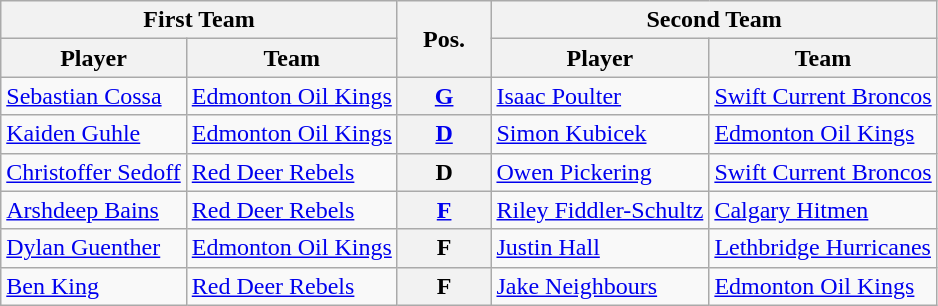<table class="wikitable">
<tr>
<th colspan="2">First Team</th>
<th style="width:10%;" rowspan="2">Pos.</th>
<th colspan="2">Second Team</th>
</tr>
<tr>
<th>Player</th>
<th>Team</th>
<th>Player</th>
<th>Team</th>
</tr>
<tr>
<td><a href='#'>Sebastian Cossa</a></td>
<td><a href='#'>Edmonton Oil Kings</a></td>
<th style="text-align:center;"><a href='#'>G</a></th>
<td><a href='#'>Isaac Poulter</a></td>
<td><a href='#'>Swift Current Broncos</a></td>
</tr>
<tr>
<td><a href='#'>Kaiden Guhle</a></td>
<td><a href='#'>Edmonton Oil Kings</a></td>
<th style="text-align:center;"><a href='#'>D</a></th>
<td><a href='#'>Simon Kubicek</a></td>
<td><a href='#'>Edmonton Oil Kings</a></td>
</tr>
<tr>
<td><a href='#'>Christoffer Sedoff</a></td>
<td><a href='#'>Red Deer Rebels</a></td>
<th style="text-align:center;">D</th>
<td><a href='#'>Owen Pickering</a></td>
<td><a href='#'>Swift Current Broncos</a></td>
</tr>
<tr>
<td><a href='#'>Arshdeep Bains</a></td>
<td><a href='#'>Red Deer Rebels</a></td>
<th style="text-align:center;"><a href='#'>F</a></th>
<td><a href='#'>Riley Fiddler-Schultz</a></td>
<td><a href='#'>Calgary Hitmen</a></td>
</tr>
<tr>
<td><a href='#'>Dylan Guenther</a></td>
<td><a href='#'>Edmonton Oil Kings</a></td>
<th style="text-align:center;">F</th>
<td><a href='#'>Justin Hall</a></td>
<td><a href='#'>Lethbridge Hurricanes</a></td>
</tr>
<tr>
<td><a href='#'>Ben King</a></td>
<td><a href='#'>Red Deer Rebels</a></td>
<th style="text-align:center;">F</th>
<td><a href='#'>Jake Neighbours</a></td>
<td><a href='#'>Edmonton Oil Kings</a></td>
</tr>
</table>
